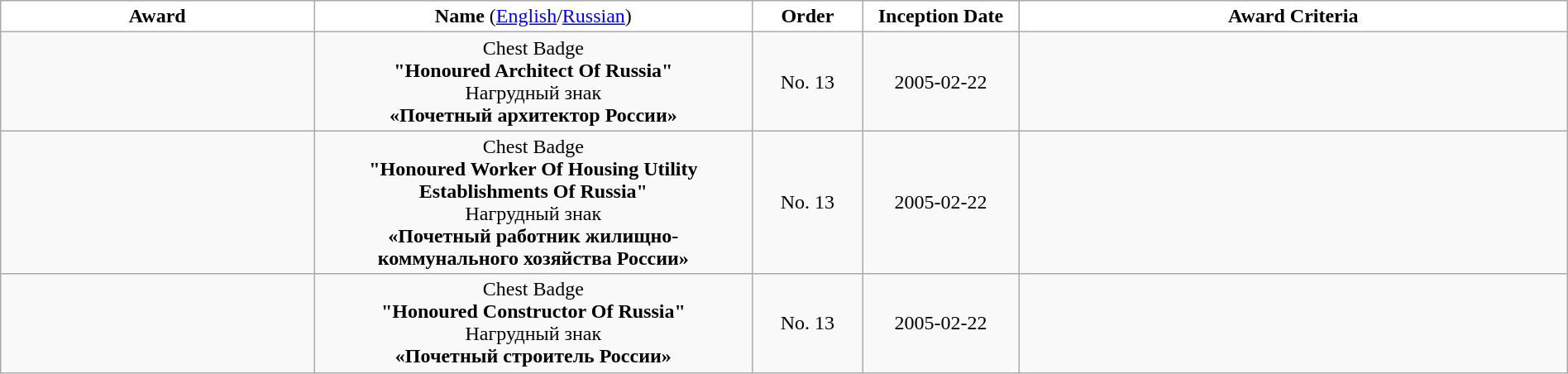<table class="wikitable sortable" width="100%">
<tr>
<td width="20%" bgcolor="#FFFFFF" style="text-align:center;"><strong>Award</strong></td>
<td width="28%" bgcolor="#FFFFFF" style="text-align:center;"><strong>Name</strong> (<a href='#'>English</a>/<a href='#'>Russian</a>)</td>
<td width="07%" bgcolor="#FFFFFF" style="text-align:center;"><strong>Order</strong></td>
<td width="10%" bgcolor="#FFFFFF" style="text-align:center;"><strong>Inception Date</strong></td>
<td width="35%" bgcolor="#FFFFFF" style="text-align:center;"><strong>Award Criteria</strong></td>
</tr>
<tr>
<td></td>
<td style="text-align:center;">Chest Badge<br><strong>"Honoured Architect Of Russia"</strong><br>Нагрудный знак<br><strong>«Почетный архитектор России»</strong></td>
<td style="text-align:center;">No. 13</td>
<td style="text-align:center;">2005-02-22</td>
<td style="text-align:center;"></td>
</tr>
<tr>
<td></td>
<td style="text-align:center;">Chest Badge<br><strong>"Honoured Worker Of Housing Utility Establishments Of Russia"</strong><br>Нагрудный знак<br><strong>«Почетный работник жилищно-коммунального хозяйства России»</strong></td>
<td style="text-align:center;">No. 13</td>
<td style="text-align:center;">2005-02-22</td>
<td style="text-align:center;"></td>
</tr>
<tr>
<td></td>
<td style="text-align:center;">Chest Badge<br><strong>"Honoured Constructor Of Russia"</strong><br>Нагрудный знак<br><strong>«Почетный строитель России»</strong></td>
<td style="text-align:center;">No. 13</td>
<td style="text-align:center;">2005-02-22</td>
<td style="text-align:center;"></td>
</tr>
</table>
